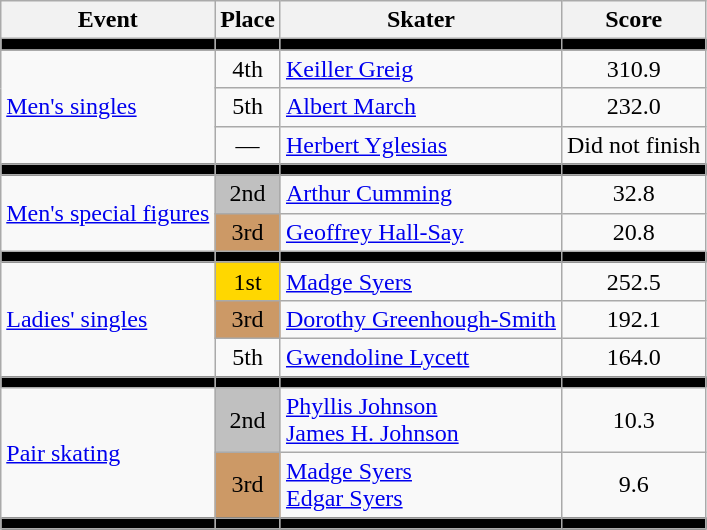<table class=wikitable>
<tr>
<th>Event</th>
<th>Place</th>
<th>Skater</th>
<th>Score</th>
</tr>
<tr bgcolor=black>
<td></td>
<td></td>
<td></td>
<td></td>
</tr>
<tr align=center>
<td rowspan=3 align=left><a href='#'>Men's singles</a></td>
<td>4th</td>
<td align=left><a href='#'>Keiller Greig</a></td>
<td>310.9</td>
</tr>
<tr align=center>
<td>5th</td>
<td align=left><a href='#'>Albert March</a></td>
<td>232.0</td>
</tr>
<tr align=center>
<td>—</td>
<td align=left><a href='#'>Herbert Yglesias</a></td>
<td>Did not finish</td>
</tr>
<tr bgcolor=black>
<td></td>
<td></td>
<td></td>
<td></td>
</tr>
<tr align=center>
<td rowspan=2 align=left><a href='#'>Men's special figures</a></td>
<td bgcolor=silver>2nd</td>
<td align=left><a href='#'>Arthur Cumming</a></td>
<td>32.8</td>
</tr>
<tr align=center>
<td bgcolor=cc9966>3rd</td>
<td align=left><a href='#'>Geoffrey Hall-Say</a></td>
<td>20.8</td>
</tr>
<tr bgcolor=black>
<td></td>
<td></td>
<td></td>
<td></td>
</tr>
<tr align=center>
<td rowspan=3 align=left><a href='#'>Ladies' singles</a></td>
<td bgcolor=gold>1st</td>
<td align=left><a href='#'>Madge Syers</a></td>
<td>252.5</td>
</tr>
<tr align=center>
<td bgcolor=cc9966>3rd</td>
<td align=left><a href='#'>Dorothy Greenhough-Smith</a></td>
<td>192.1</td>
</tr>
<tr align=center>
<td>5th</td>
<td align=left><a href='#'>Gwendoline Lycett</a></td>
<td>164.0</td>
</tr>
<tr bgcolor=black>
<td></td>
<td></td>
<td></td>
<td></td>
</tr>
<tr align=center>
<td rowspan=2 align=left><a href='#'>Pair skating</a></td>
<td bgcolor=silver>2nd</td>
<td align=left><a href='#'>Phyllis Johnson</a> <br> <a href='#'>James H. Johnson</a></td>
<td>10.3</td>
</tr>
<tr align=center>
<td bgcolor=cc9966>3rd</td>
<td align=left><a href='#'>Madge Syers</a> <br> <a href='#'>Edgar Syers</a></td>
<td>9.6</td>
</tr>
<tr bgcolor=black>
<td></td>
<td></td>
<td></td>
<td></td>
</tr>
</table>
